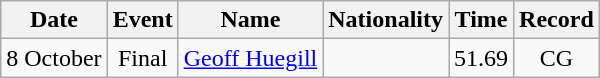<table class=wikitable style=text-align:center>
<tr>
<th>Date</th>
<th>Event</th>
<th>Name</th>
<th>Nationality</th>
<th>Time</th>
<th>Record</th>
</tr>
<tr>
<td>8 October</td>
<td>Final</td>
<td align=left><a href='#'>Geoff Huegill</a></td>
<td></td>
<td>51.69</td>
<td>CG</td>
</tr>
</table>
